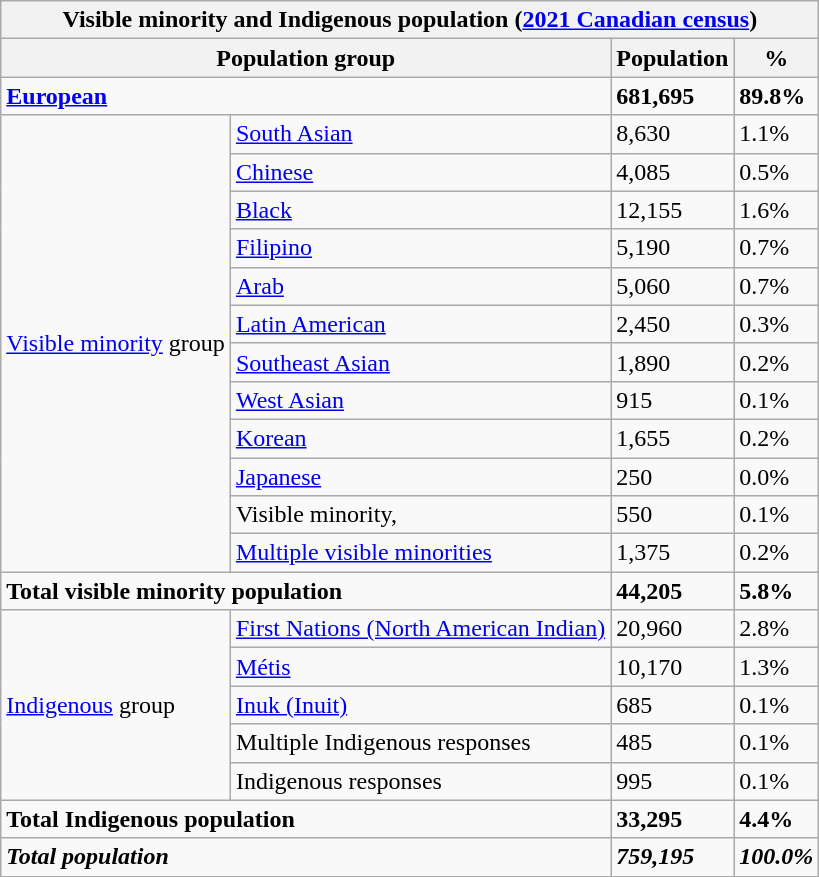<table class="wikitable">
<tr>
<th colspan=4>Visible minority and Indigenous population (<a href='#'>2021 Canadian census</a>)</th>
</tr>
<tr>
<th colspan="2">Population group</th>
<th>Population</th>
<th>%</th>
</tr>
<tr>
<td colspan="2"><strong><a href='#'>European</a></strong></td>
<td><strong>681,695</strong></td>
<td><strong>89.8%</strong></td>
</tr>
<tr>
<td rowspan="12"><a href='#'>Visible minority</a> group<br></td>
<td><a href='#'>South Asian</a></td>
<td>8,630</td>
<td>1.1%</td>
</tr>
<tr>
<td><a href='#'>Chinese</a></td>
<td>4,085</td>
<td>0.5%</td>
</tr>
<tr>
<td><a href='#'>Black</a></td>
<td>12,155</td>
<td>1.6%</td>
</tr>
<tr>
<td><a href='#'>Filipino</a></td>
<td>5,190</td>
<td>0.7%</td>
</tr>
<tr>
<td><a href='#'>Arab</a></td>
<td>5,060</td>
<td>0.7%</td>
</tr>
<tr>
<td><a href='#'>Latin American</a></td>
<td>2,450</td>
<td>0.3%</td>
</tr>
<tr>
<td><a href='#'>Southeast Asian</a></td>
<td>1,890</td>
<td>0.2%</td>
</tr>
<tr>
<td><a href='#'>West Asian</a></td>
<td>915</td>
<td>0.1%</td>
</tr>
<tr>
<td><a href='#'>Korean</a></td>
<td>1,655</td>
<td>0.2%</td>
</tr>
<tr>
<td><a href='#'>Japanese</a></td>
<td>250</td>
<td>0.0%</td>
</tr>
<tr>
<td>Visible minority, </td>
<td>550</td>
<td>0.1%</td>
</tr>
<tr>
<td><a href='#'>Multiple visible minorities</a></td>
<td>1,375</td>
<td>0.2%</td>
</tr>
<tr>
<td colspan="2"><strong>Total visible minority population</strong></td>
<td><strong>44,205</strong></td>
<td><strong>5.8%</strong></td>
</tr>
<tr>
<td rowspan="5"><a href='#'>Indigenous</a> group<br></td>
<td><a href='#'>First Nations (North American Indian)</a></td>
<td>20,960</td>
<td>2.8%</td>
</tr>
<tr>
<td><a href='#'>Métis</a></td>
<td>10,170</td>
<td>1.3%</td>
</tr>
<tr>
<td><a href='#'>Inuk (Inuit)</a></td>
<td>685</td>
<td>0.1%</td>
</tr>
<tr>
<td>Multiple Indigenous responses</td>
<td>485</td>
<td>0.1%</td>
</tr>
<tr>
<td>Indigenous responses </td>
<td>995</td>
<td>0.1%</td>
</tr>
<tr>
<td colspan="2"><strong>Total Indigenous population</strong></td>
<td><strong>33,295</strong></td>
<td><strong>4.4%</strong></td>
</tr>
<tr>
<td colspan="2"><strong><em>Total population</em></strong></td>
<td><strong><em>759,195</em></strong></td>
<td><strong><em>100.0%</em></strong></td>
</tr>
</table>
